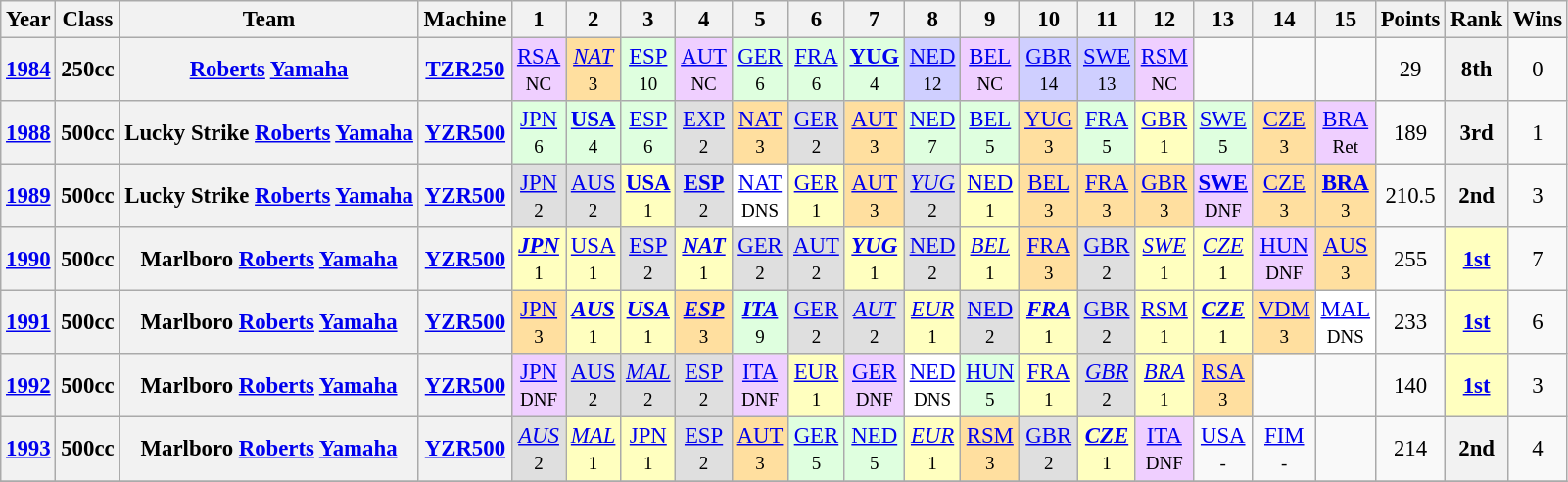<table class="wikitable" style="text-align:center; font-size:95%">
<tr>
<th>Year</th>
<th>Class</th>
<th>Team</th>
<th>Machine</th>
<th>1</th>
<th>2</th>
<th>3</th>
<th>4</th>
<th>5</th>
<th>6</th>
<th>7</th>
<th>8</th>
<th>9</th>
<th>10</th>
<th>11</th>
<th>12</th>
<th>13</th>
<th>14</th>
<th>15</th>
<th>Points</th>
<th>Rank</th>
<th>Wins</th>
</tr>
<tr>
<th><a href='#'>1984</a></th>
<th>250cc</th>
<th><a href='#'>Roberts</a> <a href='#'>Yamaha</a></th>
<th><a href='#'>TZR250</a></th>
<td style = "background: #EFCFFF"><a href='#'>RSA</a><br><small>NC</small></td>
<td style = "background: #FFDF9F"><em><a href='#'>NAT</a></em><br><small>3</small></td>
<td style = "background: #DFFFDF"><a href='#'>ESP</a><br><small>10</small></td>
<td style = "background: #EFCFFF"><a href='#'>AUT</a><br><small>NC</small></td>
<td style = "background: #DFFFDF"><a href='#'>GER</a><br><small>6</small></td>
<td style = "background: #DFFFDF"><a href='#'>FRA</a><br><small>6</small></td>
<td style = "background: #DFFFDF"><strong><a href='#'>YUG</a></strong><br><small>4</small></td>
<td style = "background: #CFCFFF"><a href='#'>NED</a><br><small>12</small></td>
<td style = "background: #EFCFFF"><a href='#'>BEL</a><br><small>NC</small></td>
<td style = "background: #CFCFFF"><a href='#'>GBR</a><br><small>14</small></td>
<td style = "background: #CFCFFF"><a href='#'>SWE</a><br><small>13</small></td>
<td style = "background: #EFCFFF"><a href='#'>RSM</a><br><small>NC</small></td>
<td></td>
<td></td>
<td></td>
<td>29</td>
<th>8th</th>
<td>0</td>
</tr>
<tr>
<th><a href='#'>1988</a></th>
<th>500cc</th>
<th>Lucky Strike <a href='#'>Roberts</a> <a href='#'>Yamaha</a></th>
<th><a href='#'>YZR500</a></th>
<td style = "background: #DFFFDF"><a href='#'>JPN</a><br><small>6</small></td>
<td style = "background: #DFFFDF"><strong><a href='#'>USA</a></strong><br><small>4</small></td>
<td style = "background: #DFFFDF"><a href='#'>ESP</a><br><small>6</small></td>
<td style = "background: #DFDFDF"><a href='#'>EXP</a><br><small>2</small></td>
<td style = "background: #FFDF9F"><a href='#'>NAT</a><br><small>3</small></td>
<td style = "background: #DFDFDF"><a href='#'>GER</a><br><small>2</small></td>
<td style = "background: #FFDF9F"><a href='#'>AUT</a><br><small>3</small></td>
<td style = "background: #DFFFDF"><a href='#'>NED</a><br><small>7</small></td>
<td style = "background: #DFFFDF"><a href='#'>BEL</a><br><small>5</small></td>
<td style = "background: #FFDF9F"><a href='#'>YUG</a><br><small>3</small></td>
<td style = "background: #DFFFDF"><a href='#'>FRA</a><br><small>5</small></td>
<td style = "background: #FFFFBF"><a href='#'>GBR</a><br><small>1</small></td>
<td style = "background: #DFFFDF"><a href='#'>SWE</a><br><small>5</small></td>
<td style = "background: #FFDF9F"><a href='#'>CZE</a><br><small>3</small></td>
<td style = "background: #EFCFFF"><a href='#'>BRA</a><br><small>Ret</small></td>
<td>189</td>
<th>3rd</th>
<td>1</td>
</tr>
<tr>
<th><a href='#'>1989</a></th>
<th>500cc</th>
<th>Lucky Strike <a href='#'>Roberts</a> <a href='#'>Yamaha</a></th>
<th><a href='#'>YZR500</a></th>
<td style = "background: #DFDFDF"><a href='#'>JPN</a><br><small>2</small></td>
<td style = "background: #DFDFDF"><a href='#'>AUS</a><br><small>2</small></td>
<td style = "background: #FFFFBF"><strong><a href='#'>USA</a></strong><br><small>1</small></td>
<td style = "background: #DFDFDF"><strong><a href='#'>ESP</a></strong><br><small>2</small></td>
<td style = "background: #ffffff"><a href='#'>NAT</a><br><small>DNS</small></td>
<td style = "background: #FFFFBF"><a href='#'>GER</a><br><small>1</small></td>
<td style = "background: #FFDF9F"><a href='#'>AUT</a><br><small>3</small></td>
<td style = "background: #DFDFDF"><em><a href='#'>YUG</a></em><br><small>2</small></td>
<td style = "background: #FFFFBF"><a href='#'>NED</a><br><small>1</small></td>
<td style = "background: #FFDF9F"><a href='#'>BEL</a><br><small>3</small></td>
<td style = "background: #FFDF9F"><a href='#'>FRA</a><br><small>3</small></td>
<td style = "background: #FFDF9F"><a href='#'>GBR</a><br><small>3</small></td>
<td style = "background: #EFCFFF"><strong><a href='#'>SWE</a></strong><br><small>DNF</small></td>
<td style = "background: #FFDF9F"><a href='#'>CZE</a><br><small>3</small></td>
<td style = "background: #FFDF9F"><strong><a href='#'>BRA</a></strong><br><small>3</small></td>
<td>210.5</td>
<th>2nd</th>
<td>3</td>
</tr>
<tr>
<th><a href='#'>1990</a></th>
<th>500cc</th>
<th>Marlboro <a href='#'>Roberts</a> <a href='#'>Yamaha</a></th>
<th><a href='#'>YZR500</a></th>
<td style = "background: #FFFFBF"><strong><em><a href='#'>JPN</a></em></strong><br><small>1</small></td>
<td style = "background: #FFFFBF"><a href='#'>USA</a><br><small>1</small></td>
<td style = "background: #DFDFDF"><a href='#'>ESP</a><br><small>2</small></td>
<td style = "background: #FFFFBF"><strong><em><a href='#'>NAT</a></em></strong><br><small>1</small></td>
<td style = "background: #DFDFDF"><a href='#'>GER</a><br><small>2</small></td>
<td style = "background: #DFDFDF"><a href='#'>AUT</a><br><small>2</small></td>
<td style = "background: #FFFFBF"><strong><em><a href='#'>YUG</a></em></strong><br><small>1</small></td>
<td style = "background: #DFDFDF"><a href='#'>NED</a><br><small>2</small></td>
<td style = "background: #FFFFBF"><em><a href='#'>BEL</a></em><br><small>1</small></td>
<td style = "background: #FFDF9F"><a href='#'>FRA</a><br><small>3</small></td>
<td style = "background: #DFDFDF"><a href='#'>GBR</a><br><small>2</small></td>
<td style = "background: #FFFFBF"><em><a href='#'>SWE</a></em><br><small>1</small></td>
<td style = "background: #FFFFBF"><em><a href='#'>CZE</a></em><br><small>1</small></td>
<td style = "background: #EFCFFF"><a href='#'>HUN</a><br><small>DNF</small></td>
<td style = "background: #FFDF9F"><a href='#'>AUS</a><br><small>3</small></td>
<td>255</td>
<th style="background:#ffffbf;"><a href='#'>1st</a></th>
<td>7</td>
</tr>
<tr>
<th><a href='#'>1991</a></th>
<th>500cc</th>
<th>Marlboro <a href='#'>Roberts</a> <a href='#'>Yamaha</a></th>
<th><a href='#'>YZR500</a></th>
<td style = "background: #FFDF9F"><a href='#'>JPN</a><br><small>3</small></td>
<td style = "background: #FFFFBF"><strong><em><a href='#'>AUS</a></em></strong><br><small>1</small></td>
<td style = "background: #FFFFBF"><strong><em><a href='#'>USA</a></em></strong><br><small>1</small></td>
<td style = "background: #FFDF9F"><strong><em><a href='#'>ESP</a></em></strong><br><small>3</small></td>
<td style = "background: #DFFFDF"><strong><em><a href='#'>ITA</a></em></strong><br><small>9</small></td>
<td style = "background: #DFDFDF"><a href='#'>GER</a><br><small>2</small></td>
<td style = "background: #DFDFDF"><em><a href='#'>AUT</a></em><br><small>2</small></td>
<td style = "background: #FFFFBF"><em><a href='#'>EUR</a></em><br><small>1</small></td>
<td style = "background: #DFDFDF"><a href='#'>NED</a><br><small>2</small></td>
<td style = "background: #FFFFBF"><strong><em><a href='#'>FRA</a></em></strong><br><small>1</small></td>
<td style = "background: #DFDFDF"><a href='#'>GBR</a><br><small>2</small></td>
<td style = "background: #FFFFBF"><a href='#'>RSM</a><br><small>1</small></td>
<td style = "background: #FFFFBF"><strong><em><a href='#'>CZE</a></em></strong><br><small>1</small></td>
<td style = "background: #FFDF9F"><a href='#'>VDM</a><br><small>3</small></td>
<td style = "background: #ffffff"><a href='#'>MAL</a><br><small>DNS</small></td>
<td>233</td>
<th style="background:#ffffbf;"><a href='#'>1st</a></th>
<td>6</td>
</tr>
<tr>
<th><a href='#'>1992</a></th>
<th>500cc</th>
<th>Marlboro <a href='#'>Roberts</a> <a href='#'>Yamaha</a></th>
<th><a href='#'>YZR500</a></th>
<td style = "background: #EFCFFF"><a href='#'>JPN</a><br><small>DNF</small></td>
<td style = "background: #DFDFDF"><a href='#'>AUS</a><br><small>2</small></td>
<td style = "background: #DFDFDF"><em><a href='#'>MAL</a></em><br><small>2</small></td>
<td style = "background: #DFDFDF"><a href='#'>ESP</a><br><small>2</small></td>
<td style = "background: #EFCFFF"><a href='#'>ITA</a><br><small>DNF</small></td>
<td style = "background: #FFFFBF"><a href='#'>EUR</a><br><small>1</small></td>
<td style = "background: #EFCFFF"><a href='#'>GER</a><br><small>DNF</small></td>
<td style = "background: #ffffff"><a href='#'>NED</a><br><small>DNS</small></td>
<td style = "background: #DFFFDF"><a href='#'>HUN</a><br><small>5</small></td>
<td style = "background: #FFFFBF"><a href='#'>FRA</a><br><small>1</small></td>
<td style = "background: #DFDFDF"><em><a href='#'>GBR</a></em><br><small>2</small></td>
<td style = "background: #FFFFBF"><em><a href='#'>BRA</a></em><br><small>1</small></td>
<td style = "background: #FFDF9F"><a href='#'>RSA</a><br><small>3</small></td>
<td></td>
<td></td>
<td>140</td>
<th style="background:#ffffbf;"><a href='#'>1st</a></th>
<td>3</td>
</tr>
<tr>
<th><a href='#'>1993</a></th>
<th>500cc</th>
<th>Marlboro <a href='#'>Roberts</a> <a href='#'>Yamaha</a></th>
<th><a href='#'>YZR500</a></th>
<td style = "background: #DFDFDF"><em><a href='#'>AUS</a></em><br><small>2</small></td>
<td style = "background: #FFFFBF"><em><a href='#'>MAL</a></em><br><small>1</small></td>
<td style = "background: #FFFFBF"><a href='#'>JPN</a><br><small>1</small></td>
<td style = "background: #DFDFDF"><a href='#'>ESP</a><br><small>2</small></td>
<td style = "background: #FFDF9F"><a href='#'>AUT</a><br><small>3</small></td>
<td style = "background: #DFFFDF"><a href='#'>GER</a><br><small>5</small></td>
<td style = "background: #DFFFDF"><a href='#'>NED</a><br><small>5</small></td>
<td style = "background: #FFFFBF"><em><a href='#'>EUR</a></em><br><small>1</small></td>
<td style = "background: #FFDF9F"><a href='#'>RSM</a><br><small>3</small></td>
<td style = "background: #DFDFDF"><a href='#'>GBR</a><br><small>2</small></td>
<td style = "background: #FFFFBF"><strong><em><a href='#'>CZE</a></em></strong><br><small>1</small></td>
<td style = "background: #EFCFFF"><a href='#'>ITA</a><br><small>DNF</small></td>
<td><a href='#'>USA</a><br><small>-</small></td>
<td><a href='#'>FIM</a><br><small>-</small></td>
<td></td>
<td>214</td>
<th>2nd</th>
<td>4</td>
</tr>
<tr>
</tr>
</table>
